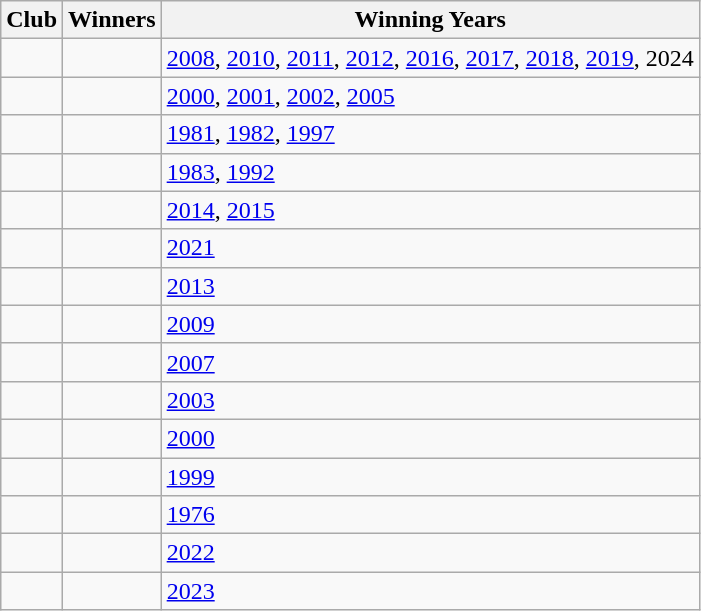<table class="wikitable sortable" style="width:auto;">
<tr>
<th style="width:auto">Club</th>
<th style="width:auto">Winners</th>
<th style="width:auto">Winning Years</th>
</tr>
<tr>
<td></td>
<td></td>
<td><a href='#'>2008</a>, <a href='#'>2010</a>, <a href='#'>2011</a>, <a href='#'>2012</a>, <a href='#'>2016</a>, <a href='#'>2017</a>, <a href='#'>2018</a>, <a href='#'>2019</a>, 2024</td>
</tr>
<tr>
<td></td>
<td></td>
<td><a href='#'>2000</a>, <a href='#'>2001</a>, <a href='#'>2002</a>, <a href='#'>2005</a></td>
</tr>
<tr>
<td></td>
<td></td>
<td><a href='#'>1981</a>, <a href='#'>1982</a>, <a href='#'>1997</a></td>
</tr>
<tr>
<td></td>
<td></td>
<td><a href='#'>1983</a>, <a href='#'>1992</a></td>
</tr>
<tr>
<td></td>
<td></td>
<td><a href='#'>2014</a>, <a href='#'>2015</a></td>
</tr>
<tr>
<td></td>
<td></td>
<td><a href='#'>2021</a></td>
</tr>
<tr>
<td></td>
<td></td>
<td><a href='#'>2013</a></td>
</tr>
<tr>
<td></td>
<td></td>
<td><a href='#'>2009</a></td>
</tr>
<tr>
<td></td>
<td></td>
<td><a href='#'>2007</a></td>
</tr>
<tr>
<td></td>
<td></td>
<td><a href='#'>2003</a></td>
</tr>
<tr>
<td></td>
<td></td>
<td><a href='#'>2000</a></td>
</tr>
<tr>
<td></td>
<td></td>
<td><a href='#'>1999</a></td>
</tr>
<tr>
<td></td>
<td></td>
<td><a href='#'>1976</a></td>
</tr>
<tr>
<td></td>
<td></td>
<td><a href='#'>2022</a></td>
</tr>
<tr>
<td></td>
<td></td>
<td><a href='#'>2023</a></td>
</tr>
</table>
